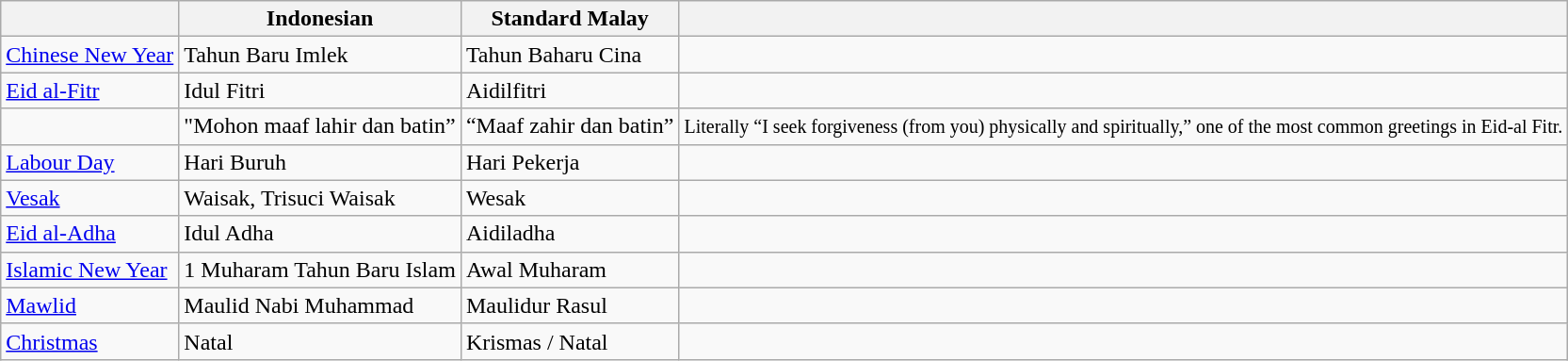<table class="wikitable">
<tr>
<th></th>
<th>Indonesian</th>
<th>Standard Malay</th>
<th></th>
</tr>
<tr>
<td><a href='#'>Chinese New Year</a></td>
<td>Tahun Baru Imlek</td>
<td>Tahun Baharu Cina</td>
<td></td>
</tr>
<tr>
<td><a href='#'>Eid al-Fitr</a></td>
<td>Idul Fitri</td>
<td>Aidilfitri</td>
<td></td>
</tr>
<tr>
<td></td>
<td>"Mohon maaf lahir dan batin”</td>
<td>“Maaf zahir dan batin”</td>
<td><small>Literally “I seek forgiveness (from you) physically and spiritually,” one of the most common greetings in Eid-al Fitr.</small></td>
</tr>
<tr>
<td><a href='#'>Labour Day</a></td>
<td>Hari Buruh</td>
<td>Hari Pekerja</td>
<td></td>
</tr>
<tr>
<td><a href='#'>Vesak</a></td>
<td>Waisak, Trisuci Waisak</td>
<td>Wesak</td>
<td></td>
</tr>
<tr>
<td><a href='#'>Eid al-Adha</a></td>
<td>Idul Adha</td>
<td>Aidiladha</td>
<td></td>
</tr>
<tr>
<td><a href='#'>Islamic New Year</a></td>
<td>1 Muharam Tahun Baru Islam</td>
<td>Awal Muharam</td>
<td></td>
</tr>
<tr>
<td><a href='#'>Mawlid</a></td>
<td>Maulid Nabi Muhammad</td>
<td>Maulidur Rasul</td>
<td></td>
</tr>
<tr>
<td><a href='#'>Christmas</a></td>
<td>Natal</td>
<td>Krismas / Natal</td>
<td></td>
</tr>
</table>
